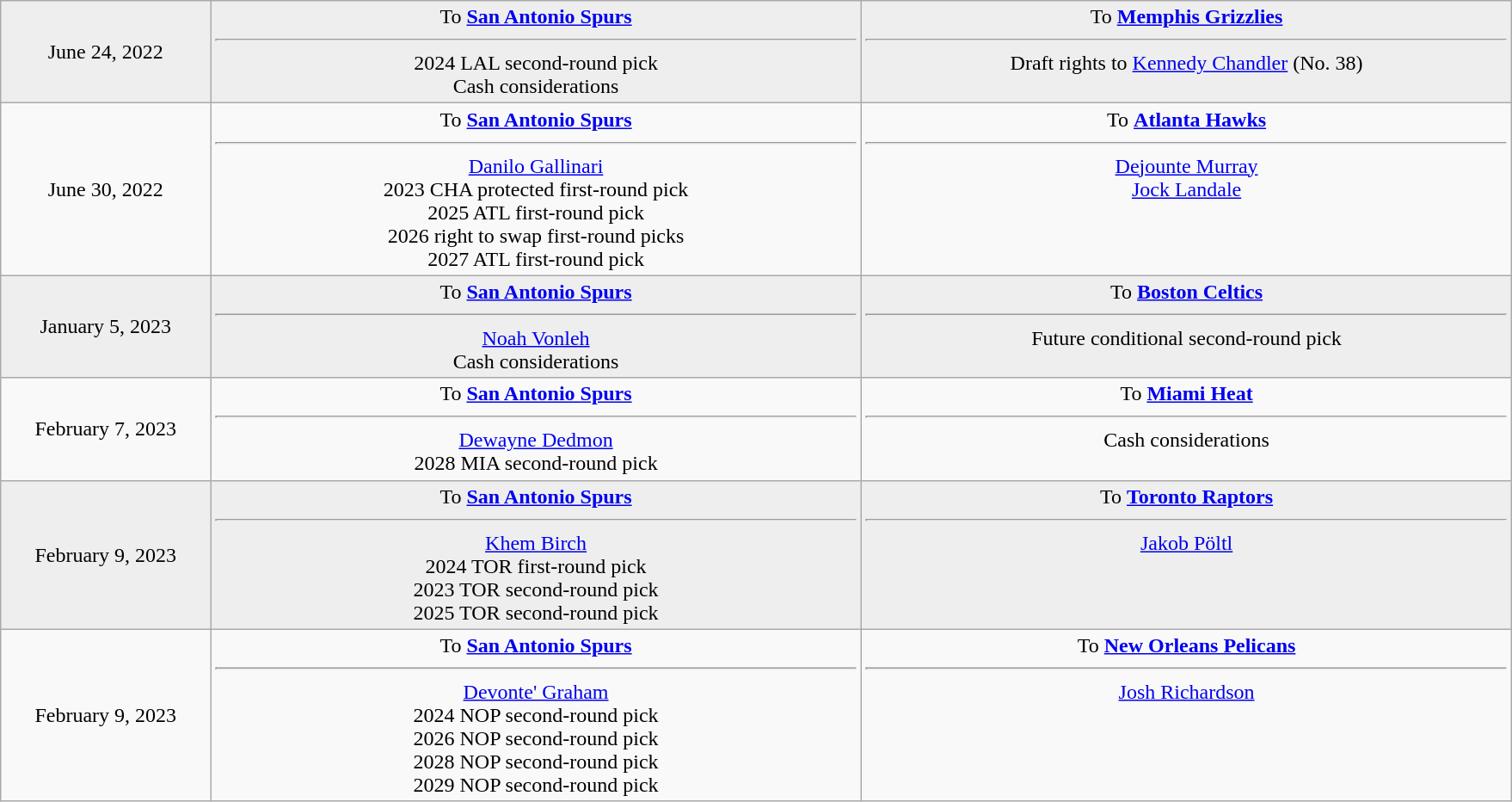<table class="wikitable sortable sortable" style="text-align: center">
<tr style="background:#eee;">
<td style="width:10%">June 24, 2022</td>
<td style="width:31%; vertical-align:top;">To <strong><a href='#'>San Antonio Spurs</a></strong><hr>2024 LAL second-round pick<br>Cash considerations</td>
<td style="width:31%; vertical-align:top;">To <strong><a href='#'>Memphis Grizzlies</a></strong><hr>Draft rights to <a href='#'>Kennedy Chandler</a> (No. 38)</td>
</tr>
<tr>
<td style="width:10%">June 30, 2022</td>
<td style="width:31%; vertical-align:top;">To <strong><a href='#'>San Antonio Spurs</a></strong><hr><a href='#'>Danilo Gallinari</a><br>2023 CHA protected first-round pick<br>2025 ATL first-round pick<br>2026 right to swap first-round picks<br>2027 ATL first-round pick</td>
<td style="width:31%; vertical-align:top;">To <strong><a href='#'>Atlanta Hawks</a></strong><hr><a href='#'>Dejounte Murray</a><br><a href='#'>Jock Landale</a></td>
</tr>
<tr style="background:#eee;">
<td>January 5, 2023</td>
<td style="width:31%; vertical-align:top;">To <strong><a href='#'>San Antonio Spurs</a></strong><hr><a href='#'>Noah Vonleh</a><br>Cash considerations</td>
<td style="width:31%; vertical-align:top;">To <strong><a href='#'>Boston Celtics</a></strong><hr>Future conditional second-round pick</td>
</tr>
<tr>
<td>February 7, 2023</td>
<td style="width:31%; vertical-align:top;">To <strong><a href='#'>San Antonio Spurs</a></strong><hr><a href='#'>Dewayne Dedmon</a><br>2028 MIA second-round pick</td>
<td style="width:31%; vertical-align:top;">To <strong><a href='#'>Miami Heat</a></strong><hr>Cash considerations</td>
</tr>
<tr style="background:#eee;">
<td>February 9, 2023</td>
<td style="width:31%; vertical-align:top;">To <strong><a href='#'>San Antonio Spurs</a></strong><hr><a href='#'>Khem Birch</a><br>2024 TOR first-round pick<br>2023 TOR second-round pick<br>2025 TOR second-round pick</td>
<td style="width:31%; vertical-align:top;">To <strong><a href='#'>Toronto Raptors</a></strong><hr><a href='#'>Jakob Pöltl</a></td>
</tr>
<tr>
<td>February 9, 2023</td>
<td style="width:31%; vertical-align:top;">To <strong><a href='#'>San Antonio Spurs</a></strong><hr><a href='#'>Devonte' Graham</a><br>2024 NOP second-round pick<br>2026 NOP second-round pick<br>2028 NOP second-round pick<br>2029 NOP second-round pick</td>
<td style="width:31%; vertical-align:top;">To <strong><a href='#'>New Orleans Pelicans</a></strong><hr><a href='#'>Josh Richardson</a></td>
</tr>
</table>
